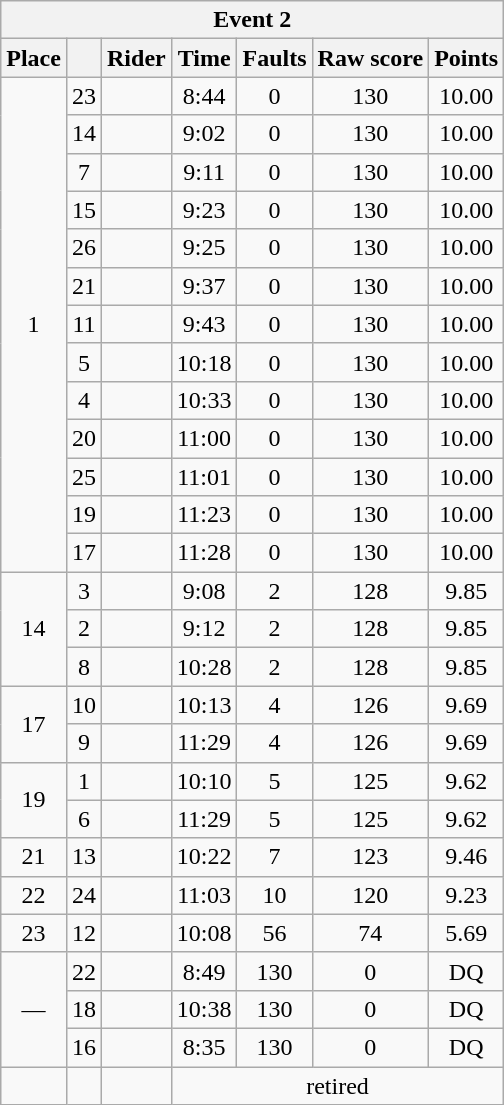<table class=wikitable style="text-align:center">
<tr>
<th colspan=7>Event 2</th>
</tr>
<tr>
<th>Place</th>
<th></th>
<th>Rider</th>
<th>Time</th>
<th>Faults</th>
<th>Raw score</th>
<th>Points</th>
</tr>
<tr>
<td rowspan=13>1</td>
<td>23</td>
<td align=left></td>
<td>8:44</td>
<td>0</td>
<td>130</td>
<td>10.00</td>
</tr>
<tr>
<td>14</td>
<td align=left></td>
<td>9:02</td>
<td>0</td>
<td>130</td>
<td>10.00</td>
</tr>
<tr>
<td>7</td>
<td align=left></td>
<td>9:11</td>
<td>0</td>
<td>130</td>
<td>10.00</td>
</tr>
<tr>
<td>15</td>
<td align=left></td>
<td>9:23</td>
<td>0</td>
<td>130</td>
<td>10.00</td>
</tr>
<tr>
<td>26</td>
<td align=left></td>
<td>9:25</td>
<td>0</td>
<td>130</td>
<td>10.00</td>
</tr>
<tr>
<td>21</td>
<td align=left></td>
<td>9:37</td>
<td>0</td>
<td>130</td>
<td>10.00</td>
</tr>
<tr>
<td>11</td>
<td align=left></td>
<td>9:43</td>
<td>0</td>
<td>130</td>
<td>10.00</td>
</tr>
<tr>
<td>5</td>
<td align=left></td>
<td>10:18</td>
<td>0</td>
<td>130</td>
<td>10.00</td>
</tr>
<tr>
<td>4</td>
<td align=left></td>
<td>10:33</td>
<td>0</td>
<td>130</td>
<td>10.00</td>
</tr>
<tr>
<td>20</td>
<td align=left></td>
<td>11:00</td>
<td>0</td>
<td>130</td>
<td>10.00</td>
</tr>
<tr>
<td>25</td>
<td align=left></td>
<td>11:01</td>
<td>0</td>
<td>130</td>
<td>10.00</td>
</tr>
<tr>
<td>19</td>
<td align=left></td>
<td>11:23</td>
<td>0</td>
<td>130</td>
<td>10.00</td>
</tr>
<tr>
<td>17</td>
<td align=left></td>
<td>11:28</td>
<td>0</td>
<td>130</td>
<td>10.00</td>
</tr>
<tr>
<td rowspan=3>14</td>
<td>3</td>
<td align=left></td>
<td>9:08</td>
<td>2</td>
<td>128</td>
<td>9.85</td>
</tr>
<tr>
<td>2</td>
<td align=left></td>
<td>9:12</td>
<td>2</td>
<td>128</td>
<td>9.85</td>
</tr>
<tr>
<td>8</td>
<td align=left></td>
<td>10:28</td>
<td>2</td>
<td>128</td>
<td>9.85</td>
</tr>
<tr>
<td rowspan=2>17</td>
<td>10</td>
<td align=left></td>
<td>10:13</td>
<td>4</td>
<td>126</td>
<td>9.69</td>
</tr>
<tr>
<td>9</td>
<td align=left></td>
<td>11:29</td>
<td>4</td>
<td>126</td>
<td>9.69</td>
</tr>
<tr>
<td rowspan=2>19</td>
<td>1</td>
<td align=left></td>
<td>10:10</td>
<td>5</td>
<td>125</td>
<td>9.62</td>
</tr>
<tr>
<td>6</td>
<td align=left></td>
<td>11:29</td>
<td>5</td>
<td>125</td>
<td>9.62</td>
</tr>
<tr>
<td>21</td>
<td>13</td>
<td align=left></td>
<td>10:22</td>
<td>7</td>
<td>123</td>
<td>9.46</td>
</tr>
<tr>
<td>22</td>
<td>24</td>
<td align=left></td>
<td>11:03</td>
<td>10</td>
<td>120</td>
<td>9.23</td>
</tr>
<tr>
<td>23</td>
<td>12</td>
<td align=left></td>
<td>10:08</td>
<td>56</td>
<td>74</td>
<td>5.69</td>
</tr>
<tr>
<td rowspan=3>—</td>
<td>22</td>
<td align=left></td>
<td>8:49</td>
<td>130</td>
<td>0</td>
<td>DQ</td>
</tr>
<tr>
<td>18</td>
<td align=left></td>
<td>10:38</td>
<td>130</td>
<td>0</td>
<td>DQ</td>
</tr>
<tr>
<td>16</td>
<td align=left></td>
<td>8:35</td>
<td>130</td>
<td>0</td>
<td>DQ</td>
</tr>
<tr>
<td></td>
<td align=left></td>
<td align=left></td>
<td colspan=4>retired</td>
</tr>
</table>
